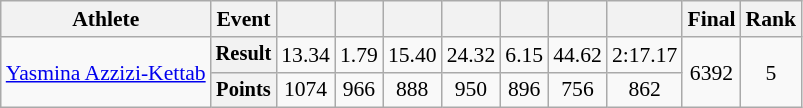<table class="wikitable" style="font-size:90%">
<tr>
<th>Athlete</th>
<th>Event</th>
<th></th>
<th></th>
<th></th>
<th></th>
<th></th>
<th></th>
<th></th>
<th>Final</th>
<th>Rank</th>
</tr>
<tr align=center>
<td rowspan=2 align=left><a href='#'>Yasmina Azzizi-Kettab</a></td>
<th style="font-size:95%">Result</th>
<td>13.34</td>
<td>1.79</td>
<td>15.40</td>
<td>24.32</td>
<td>6.15</td>
<td>44.62</td>
<td>2:17.17</td>
<td rowspan=2>6392</td>
<td rowspan=2>5</td>
</tr>
<tr align=center>
<th style="font-size:95%">Points</th>
<td>1074</td>
<td>966</td>
<td>888</td>
<td>950</td>
<td>896</td>
<td>756</td>
<td>862</td>
</tr>
</table>
